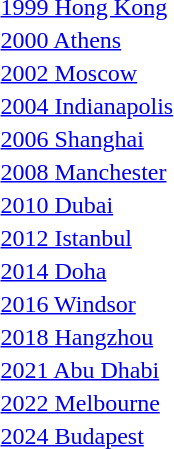<table>
<tr>
<td><a href='#'>1999 Hong Kong</a></td>
<td></td>
<td></td>
<td></td>
</tr>
<tr>
<td><a href='#'>2000 Athens</a></td>
<td></td>
<td></td>
<td></td>
</tr>
<tr>
<td><a href='#'>2002 Moscow</a></td>
<td></td>
<td></td>
<td></td>
</tr>
<tr>
<td><a href='#'>2004 Indianapolis</a></td>
<td></td>
<td></td>
<td></td>
</tr>
<tr>
<td><a href='#'>2006 Shanghai</a></td>
<td></td>
<td></td>
<td></td>
</tr>
<tr>
<td><a href='#'>2008 Manchester</a></td>
<td></td>
<td></td>
<td></td>
</tr>
<tr>
<td><a href='#'>2010 Dubai</a></td>
<td></td>
<td></td>
<td></td>
</tr>
<tr>
<td><a href='#'>2012 Istanbul</a></td>
<td></td>
<td></td>
<td></td>
</tr>
<tr>
<td><a href='#'>2014 Doha</a></td>
<td></td>
<td></td>
<td></td>
</tr>
<tr>
<td><a href='#'>2016 Windsor</a></td>
<td></td>
<td></td>
<td></td>
</tr>
<tr>
<td><a href='#'>2018 Hangzhou</a></td>
<td></td>
<td></td>
<td></td>
</tr>
<tr>
<td><a href='#'>2021 Abu Dhabi</a></td>
<td></td>
<td></td>
<td></td>
</tr>
<tr>
<td><a href='#'>2022 Melbourne</a></td>
<td></td>
<td></td>
<td></td>
</tr>
<tr>
<td><a href='#'>2024 Budapest</a></td>
<td></td>
<td></td>
<td></td>
</tr>
</table>
